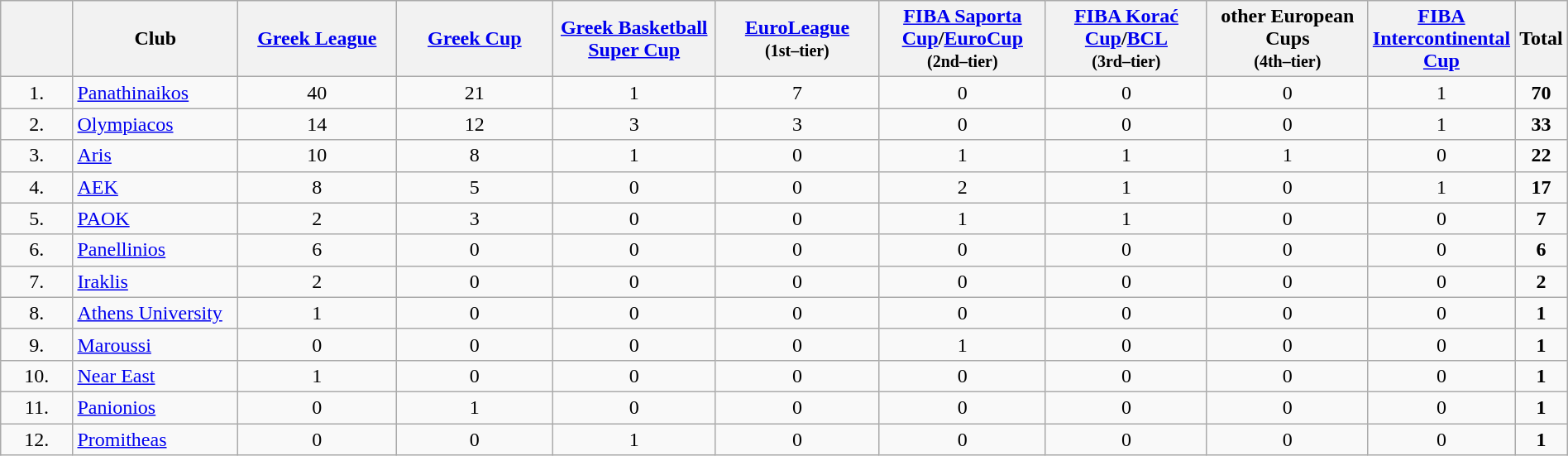<table class="wikitable sortable" style="text-align: center;" width=100%>
<tr>
<th style="width:5%" class="unsortable"></th>
<th style="width:11%">Club</th>
<th style="width:11%"><a href='#'>Greek League</a></th>
<th style="width:11%"><a href='#'>Greek Cup</a></th>
<th style="width:11%"><a href='#'>Greek Basketball Super Cup</a></th>
<th style="width:11%"><a href='#'>EuroLeague</a><br> <small>(1st–tier)</small></th>
<th style="width:11%"><a href='#'>FIBA Saporta Cup</a>/<a href='#'>EuroCup</a><br>  <small>(2nd–tier)</small></th>
<th style="width:11%"><a href='#'>FIBA Korać Cup</a>/<a href='#'>BCL</a><br>  <small>(3rd–tier)</small></th>
<th style="width:11%">other European Cups<br>  <small>(4th–tier)</small></th>
<th style="width:11%"><a href='#'>FIBA Intercontinental Cup</a></th>
<th style="width:5%">Total</th>
</tr>
<tr>
<td>1.</td>
<td align=left><a href='#'>Panathinaikos</a></td>
<td>40</td>
<td>21</td>
<td>1</td>
<td>7</td>
<td>0</td>
<td>0</td>
<td>0</td>
<td>1</td>
<td><strong>70</strong></td>
</tr>
<tr>
<td>2.</td>
<td align=left><a href='#'>Olympiacos</a></td>
<td>14</td>
<td>12</td>
<td>3</td>
<td>3</td>
<td>0</td>
<td>0</td>
<td>0</td>
<td>1</td>
<td><strong>33</strong></td>
</tr>
<tr>
<td>3.</td>
<td align=left><a href='#'>Aris</a></td>
<td>10</td>
<td>8</td>
<td>1</td>
<td>0</td>
<td>1</td>
<td>1</td>
<td>1</td>
<td>0</td>
<td><strong>22</strong></td>
</tr>
<tr>
<td>4.</td>
<td align=left><a href='#'>AEK</a></td>
<td>8</td>
<td>5</td>
<td>0</td>
<td>0</td>
<td>2</td>
<td>1</td>
<td>0</td>
<td>1</td>
<td><strong>17</strong></td>
</tr>
<tr>
<td>5.</td>
<td align=left><a href='#'>PAOK</a></td>
<td>2</td>
<td>3</td>
<td>0</td>
<td>0</td>
<td>1</td>
<td>1</td>
<td>0</td>
<td>0</td>
<td><strong>7</strong></td>
</tr>
<tr>
<td>6.</td>
<td align=left><a href='#'>Panellinios</a></td>
<td>6</td>
<td>0</td>
<td>0</td>
<td>0</td>
<td>0</td>
<td>0</td>
<td>0</td>
<td>0</td>
<td><strong>6</strong></td>
</tr>
<tr>
<td>7.</td>
<td align=left><a href='#'>Iraklis</a></td>
<td>2</td>
<td>0</td>
<td>0</td>
<td>0</td>
<td>0</td>
<td>0</td>
<td>0</td>
<td>0</td>
<td><strong>2</strong></td>
</tr>
<tr>
<td>8.</td>
<td align=left><a href='#'>Athens University</a></td>
<td>1</td>
<td>0</td>
<td>0</td>
<td>0</td>
<td>0</td>
<td>0</td>
<td>0</td>
<td>0</td>
<td><strong>1</strong></td>
</tr>
<tr>
<td>9.</td>
<td align=left><a href='#'>Maroussi</a></td>
<td>0</td>
<td>0</td>
<td>0</td>
<td>0</td>
<td>1</td>
<td>0</td>
<td>0</td>
<td>0</td>
<td><strong>1</strong></td>
</tr>
<tr>
<td>10.</td>
<td align=left><a href='#'>Near East</a></td>
<td>1</td>
<td>0</td>
<td>0</td>
<td>0</td>
<td>0</td>
<td>0</td>
<td>0</td>
<td>0</td>
<td><strong>1</strong></td>
</tr>
<tr>
<td>11.</td>
<td align=left><a href='#'>Panionios</a></td>
<td>0</td>
<td>1</td>
<td>0</td>
<td>0</td>
<td>0</td>
<td>0</td>
<td>0</td>
<td>0</td>
<td><strong>1</strong></td>
</tr>
<tr>
<td>12.</td>
<td align=left><a href='#'>Promitheas</a></td>
<td>0</td>
<td>0</td>
<td>1</td>
<td>0</td>
<td>0</td>
<td>0</td>
<td>0</td>
<td>0</td>
<td><strong>1</strong></td>
</tr>
</table>
